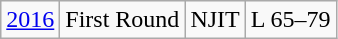<table class="wikitable">
<tr align="center">
<td><a href='#'>2016</a></td>
<td>First Round</td>
<td>NJIT</td>
<td>L 65–79</td>
</tr>
</table>
